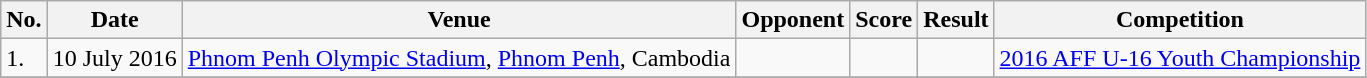<table class="wikitable" style="font-size:100%;">
<tr>
<th>No.</th>
<th>Date</th>
<th>Venue</th>
<th>Opponent</th>
<th>Score</th>
<th>Result</th>
<th>Competition</th>
</tr>
<tr>
<td>1.</td>
<td>10 July 2016</td>
<td><a href='#'>Phnom Penh Olympic Stadium</a>, <a href='#'>Phnom Penh</a>, Cambodia</td>
<td></td>
<td></td>
<td></td>
<td><a href='#'>2016 AFF U-16 Youth Championship</a></td>
</tr>
<tr>
</tr>
</table>
